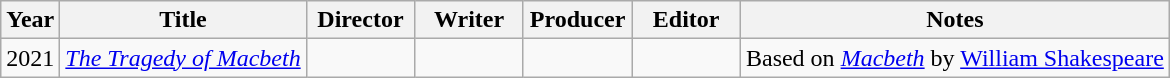<table class="wikitable">
<tr>
<th>Year</th>
<th>Title</th>
<th width=65>Director</th>
<th width=65>Writer</th>
<th width=65>Producer</th>
<th width=65>Editor</th>
<th>Notes</th>
</tr>
<tr>
<td>2021</td>
<td><em><a href='#'>The Tragedy of Macbeth</a></em></td>
<td></td>
<td></td>
<td></td>
<td></td>
<td>Based on <em><a href='#'>Macbeth</a></em> by <a href='#'>William Shakespeare</a></td>
</tr>
</table>
